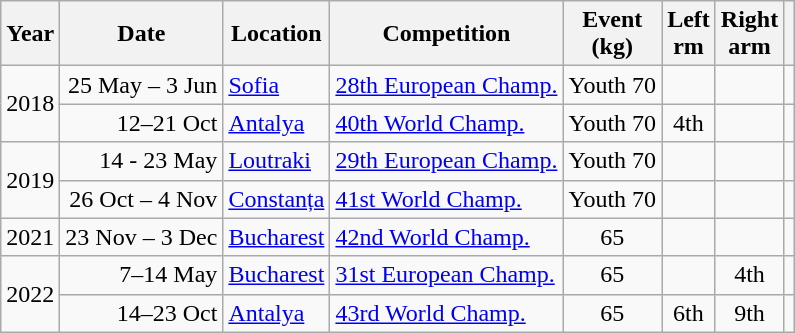<table class=wikitable>
<tr>
<th>Year</th>
<th>Date</th>
<th>Location</th>
<th>Competition</th>
<th>Event<br>(kg)</th>
<th>Left<br>rm</th>
<th>Right<br>arm</th>
<th></th>
</tr>
<tr>
<td rowspan=2>2018</td>
<td align=right>25 May – 3 Jun</td>
<td> <a href='#'>Sofia</a></td>
<td><a href='#'>28th European Champ.</a></td>
<td align=center>Youth 70</td>
<td align=center></td>
<td align=center></td>
<td></td>
</tr>
<tr>
<td align=right>12–21 Oct</td>
<td> <a href='#'>Antalya</a></td>
<td><a href='#'>40th World Champ.</a></td>
<td align=center>Youth 70</td>
<td align=center>4th</td>
<td align=center></td>
<td></td>
</tr>
<tr>
<td rowspan=2>2019</td>
<td align=right>14 - 23 May</td>
<td> <a href='#'>Loutraki</a></td>
<td><a href='#'>29th European Champ.</a></td>
<td align=center>Youth 70</td>
<td align=center></td>
<td align=center></td>
<td></td>
</tr>
<tr>
<td align=right>26 Oct – 4 Nov</td>
<td> <a href='#'>Constanța</a></td>
<td><a href='#'>41st World Champ.</a></td>
<td align=center>Youth 70</td>
<td align=center></td>
<td align=center></td>
<td></td>
</tr>
<tr>
<td rowspan=1>2021</td>
<td align=right>23 Nov – 3 Dec</td>
<td> <a href='#'>Bucharest</a></td>
<td><a href='#'>42nd World Champ.</a></td>
<td align=center>65</td>
<td align=center></td>
<td align=center></td>
<td></td>
</tr>
<tr>
<td rowspan=2>2022</td>
<td align=right>7–14 May</td>
<td> <a href='#'>Bucharest</a></td>
<td><a href='#'>31st European Champ.</a></td>
<td align=center>65</td>
<td align=center></td>
<td align=center>4th</td>
<td></td>
</tr>
<tr>
<td align=right>14–23 Oct</td>
<td> <a href='#'>Antalya</a></td>
<td><a href='#'>43rd World Champ.</a></td>
<td align=center>65</td>
<td align=center>6th</td>
<td align=center>9th</td>
<td></td>
</tr>
</table>
